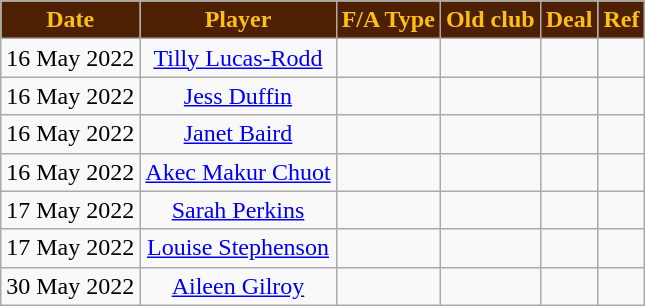<table class="wikitable" style="text-align:center">
<tr>
<th style="background: #4D2004; color: #FBBF15">Date</th>
<th style="background: #4D2004; color: #FBBF15">Player</th>
<th style="background: #4D2004; color: #FBBF15">F/A Type</th>
<th style="background: #4D2004; color: #FBBF15">Old club</th>
<th style="background: #4D2004; color: #FBBF15">Deal</th>
<th style="background: #4D2004; color: #FBBF15">Ref</th>
</tr>
<tr>
<td>16 May 2022</td>
<td><a href='#'>Tilly Lucas-Rodd</a></td>
<td></td>
<td></td>
<td></td>
<td></td>
</tr>
<tr>
<td>16 May 2022</td>
<td><a href='#'>Jess Duffin</a></td>
<td></td>
<td></td>
<td></td>
<td></td>
</tr>
<tr>
<td>16 May 2022</td>
<td><a href='#'>Janet Baird</a></td>
<td></td>
<td></td>
<td></td>
<td></td>
</tr>
<tr>
<td>16 May 2022</td>
<td><a href='#'>Akec Makur Chuot</a></td>
<td></td>
<td></td>
<td></td>
<td></td>
</tr>
<tr>
<td>17 May 2022</td>
<td><a href='#'>Sarah Perkins</a></td>
<td></td>
<td></td>
<td></td>
<td></td>
</tr>
<tr>
<td>17 May 2022</td>
<td><a href='#'>Louise Stephenson</a></td>
<td></td>
<td></td>
<td></td>
<td></td>
</tr>
<tr>
<td>30 May 2022</td>
<td><a href='#'>Aileen Gilroy</a></td>
<td></td>
<td></td>
<td></td>
<td></td>
</tr>
</table>
